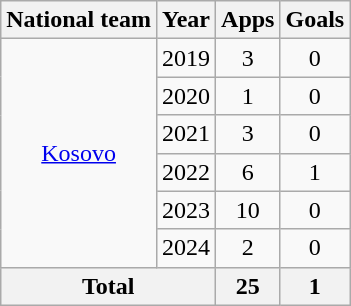<table class=wikitable style="text-align: center;">
<tr>
<th>National team</th>
<th>Year</th>
<th>Apps</th>
<th>Goals</th>
</tr>
<tr>
<td rowspan="6"><a href='#'>Kosovo</a></td>
<td>2019</td>
<td>3</td>
<td>0</td>
</tr>
<tr>
<td>2020</td>
<td>1</td>
<td>0</td>
</tr>
<tr>
<td>2021</td>
<td>3</td>
<td>0</td>
</tr>
<tr>
<td>2022</td>
<td>6</td>
<td>1</td>
</tr>
<tr>
<td>2023</td>
<td>10</td>
<td>0</td>
</tr>
<tr>
<td>2024</td>
<td>2</td>
<td>0</td>
</tr>
<tr>
<th colspan="2">Total</th>
<th>25</th>
<th>1</th>
</tr>
</table>
